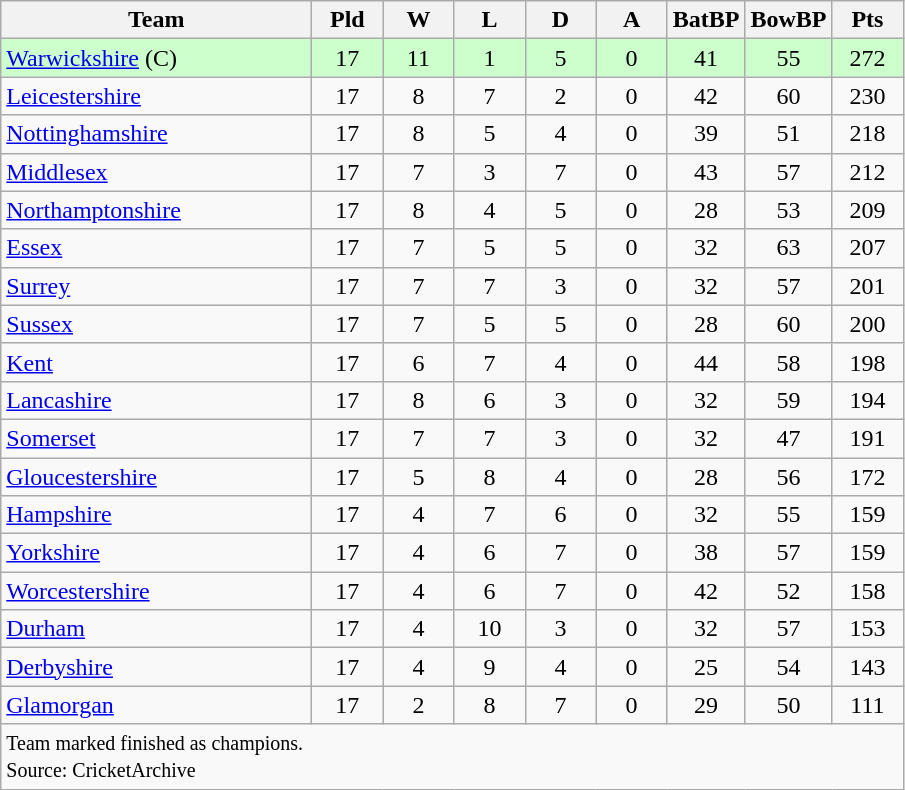<table class="wikitable" style="text-align: center;">
<tr>
<th width=200>Team</th>
<th width=40>Pld</th>
<th width=40>W</th>
<th width=40>L</th>
<th width=40>D</th>
<th width=40>A</th>
<th width=40>BatBP</th>
<th width=40>BowBP</th>
<th width=40>Pts</th>
</tr>
<tr bgcolor="#ccffcc">
<td align=left><a href='#'>Warwickshire</a> (C)</td>
<td>17</td>
<td>11</td>
<td>1</td>
<td>5</td>
<td>0</td>
<td>41</td>
<td>55</td>
<td>272</td>
</tr>
<tr>
<td align=left><a href='#'>Leicestershire</a></td>
<td>17</td>
<td>8</td>
<td>7</td>
<td>2</td>
<td>0</td>
<td>42</td>
<td>60</td>
<td>230</td>
</tr>
<tr>
<td align=left><a href='#'>Nottinghamshire</a></td>
<td>17</td>
<td>8</td>
<td>5</td>
<td>4</td>
<td>0</td>
<td>39</td>
<td>51</td>
<td>218</td>
</tr>
<tr>
<td align=left><a href='#'>Middlesex</a></td>
<td>17</td>
<td>7</td>
<td>3</td>
<td>7</td>
<td>0</td>
<td>43</td>
<td>57</td>
<td>212</td>
</tr>
<tr>
<td align=left><a href='#'>Northamptonshire</a></td>
<td>17</td>
<td>8</td>
<td>4</td>
<td>5</td>
<td>0</td>
<td>28</td>
<td>53</td>
<td>209</td>
</tr>
<tr>
<td align=left><a href='#'>Essex</a></td>
<td>17</td>
<td>7</td>
<td>5</td>
<td>5</td>
<td>0</td>
<td>32</td>
<td>63</td>
<td>207</td>
</tr>
<tr>
<td align=left><a href='#'>Surrey</a></td>
<td>17</td>
<td>7</td>
<td>7</td>
<td>3</td>
<td>0</td>
<td>32</td>
<td>57</td>
<td>201</td>
</tr>
<tr>
<td align=left><a href='#'>Sussex</a></td>
<td>17</td>
<td>7</td>
<td>5</td>
<td>5</td>
<td>0</td>
<td>28</td>
<td>60</td>
<td>200</td>
</tr>
<tr>
<td align=left><a href='#'>Kent</a></td>
<td>17</td>
<td>6</td>
<td>7</td>
<td>4</td>
<td>0</td>
<td>44</td>
<td>58</td>
<td>198</td>
</tr>
<tr>
<td align=left><a href='#'>Lancashire</a></td>
<td>17</td>
<td>8</td>
<td>6</td>
<td>3</td>
<td>0</td>
<td>32</td>
<td>59</td>
<td>194</td>
</tr>
<tr>
<td align=left><a href='#'>Somerset</a></td>
<td>17</td>
<td>7</td>
<td>7</td>
<td>3</td>
<td>0</td>
<td>32</td>
<td>47</td>
<td>191</td>
</tr>
<tr>
<td align=left><a href='#'>Gloucestershire</a></td>
<td>17</td>
<td>5</td>
<td>8</td>
<td>4</td>
<td>0</td>
<td>28</td>
<td>56</td>
<td>172</td>
</tr>
<tr>
<td align=left><a href='#'>Hampshire</a></td>
<td>17</td>
<td>4</td>
<td>7</td>
<td>6</td>
<td>0</td>
<td>32</td>
<td>55</td>
<td>159</td>
</tr>
<tr>
<td align=left><a href='#'>Yorkshire</a></td>
<td>17</td>
<td>4</td>
<td>6</td>
<td>7</td>
<td>0</td>
<td>38</td>
<td>57</td>
<td>159</td>
</tr>
<tr>
<td align=left><a href='#'>Worcestershire</a></td>
<td>17</td>
<td>4</td>
<td>6</td>
<td>7</td>
<td>0</td>
<td>42</td>
<td>52</td>
<td>158</td>
</tr>
<tr>
<td align=left><a href='#'>Durham</a></td>
<td>17</td>
<td>4</td>
<td>10</td>
<td>3</td>
<td>0</td>
<td>32</td>
<td>57</td>
<td>153</td>
</tr>
<tr>
<td align=left><a href='#'>Derbyshire</a></td>
<td>17</td>
<td>4</td>
<td>9</td>
<td>4</td>
<td>0</td>
<td>25</td>
<td>54</td>
<td>143</td>
</tr>
<tr>
<td align=left><a href='#'>Glamorgan</a></td>
<td>17</td>
<td>2</td>
<td>8</td>
<td>7</td>
<td>0</td>
<td>29</td>
<td>50</td>
<td>111</td>
</tr>
<tr>
<td colspan="9" align="left"><small>Team marked  finished as champions.<br>	Source: CricketArchive</small></td>
</tr>
</table>
